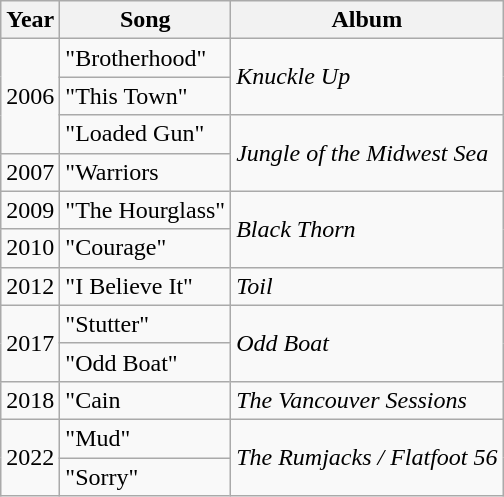<table class="wikitable">
<tr>
<th>Year</th>
<th>Song</th>
<th>Album</th>
</tr>
<tr>
<td rowspan="3">2006</td>
<td>"Brotherhood"</td>
<td rowspan="2"><em>Knuckle Up</em></td>
</tr>
<tr>
<td>"This Town"</td>
</tr>
<tr>
<td>"Loaded Gun"</td>
<td rowspan="2"><em>Jungle of the Midwest Sea</em></td>
</tr>
<tr>
<td>2007</td>
<td>"Warriors</td>
</tr>
<tr>
<td>2009</td>
<td>"The Hourglass"</td>
<td rowspan="2"><em>Black Thorn</em></td>
</tr>
<tr>
<td>2010</td>
<td>"Courage"</td>
</tr>
<tr>
<td>2012</td>
<td>"I Believe It"</td>
<td><em>Toil</em></td>
</tr>
<tr>
<td rowspan="2">2017</td>
<td>"Stutter"</td>
<td rowspan="2"><em>Odd Boat</em></td>
</tr>
<tr>
<td>"Odd Boat"</td>
</tr>
<tr>
<td>2018</td>
<td>"Cain</td>
<td><em>The Vancouver Sessions</em></td>
</tr>
<tr>
<td rowspan="2">2022</td>
<td>"Mud"</td>
<td rowspan="2"><em>The Rumjacks / Flatfoot 56</em></td>
</tr>
<tr>
<td>"Sorry"</td>
</tr>
</table>
